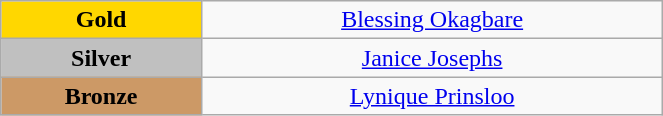<table class="wikitable" style=" text-align:center; " width="35%">
<tr>
<td bgcolor="gold"><strong>Gold</strong></td>
<td><a href='#'>Blessing Okagbare</a><br>  <small><em></em></small></td>
</tr>
<tr>
<td bgcolor="silver"><strong>Silver</strong></td>
<td><a href='#'>Janice Josephs</a><br>  <small><em></em></small></td>
</tr>
<tr>
<td bgcolor="CC9966"><strong>Bronze</strong></td>
<td><a href='#'>Lynique Prinsloo</a><br>  <small><em></em></small></td>
</tr>
</table>
